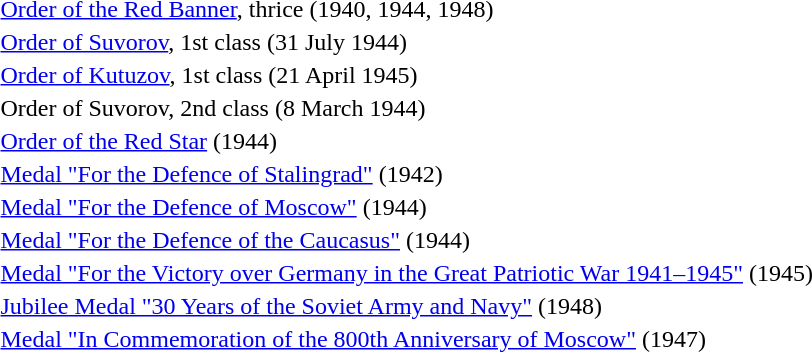<table>
<tr>
<td></td>
<td><a href='#'>Order of the Red Banner</a>, thrice (1940, 1944, 1948)</td>
</tr>
<tr>
<td></td>
<td><a href='#'>Order of Suvorov</a>, 1st class (31 July 1944)</td>
</tr>
<tr>
<td></td>
<td><a href='#'>Order of Kutuzov</a>, 1st class (21 April 1945)</td>
</tr>
<tr>
<td></td>
<td>Order of Suvorov, 2nd class (8 March 1944)</td>
</tr>
<tr>
<td></td>
<td><a href='#'>Order of the Red Star</a> (1944)</td>
</tr>
<tr>
<td></td>
<td><a href='#'>Medal "For the Defence of Stalingrad"</a> (1942)</td>
</tr>
<tr>
<td></td>
<td><a href='#'>Medal "For the Defence of Moscow"</a> (1944)</td>
</tr>
<tr>
<td></td>
<td><a href='#'>Medal "For the Defence of the Caucasus"</a> (1944)</td>
</tr>
<tr>
<td></td>
<td><a href='#'>Medal "For the Victory over Germany in the Great Patriotic War 1941–1945"</a> (1945)</td>
</tr>
<tr>
<td></td>
<td><a href='#'>Jubilee Medal "30 Years of the Soviet Army and Navy"</a> (1948)</td>
</tr>
<tr>
<td></td>
<td><a href='#'>Medal "In Commemoration of the 800th Anniversary of Moscow"</a> (1947)</td>
</tr>
<tr>
</tr>
</table>
